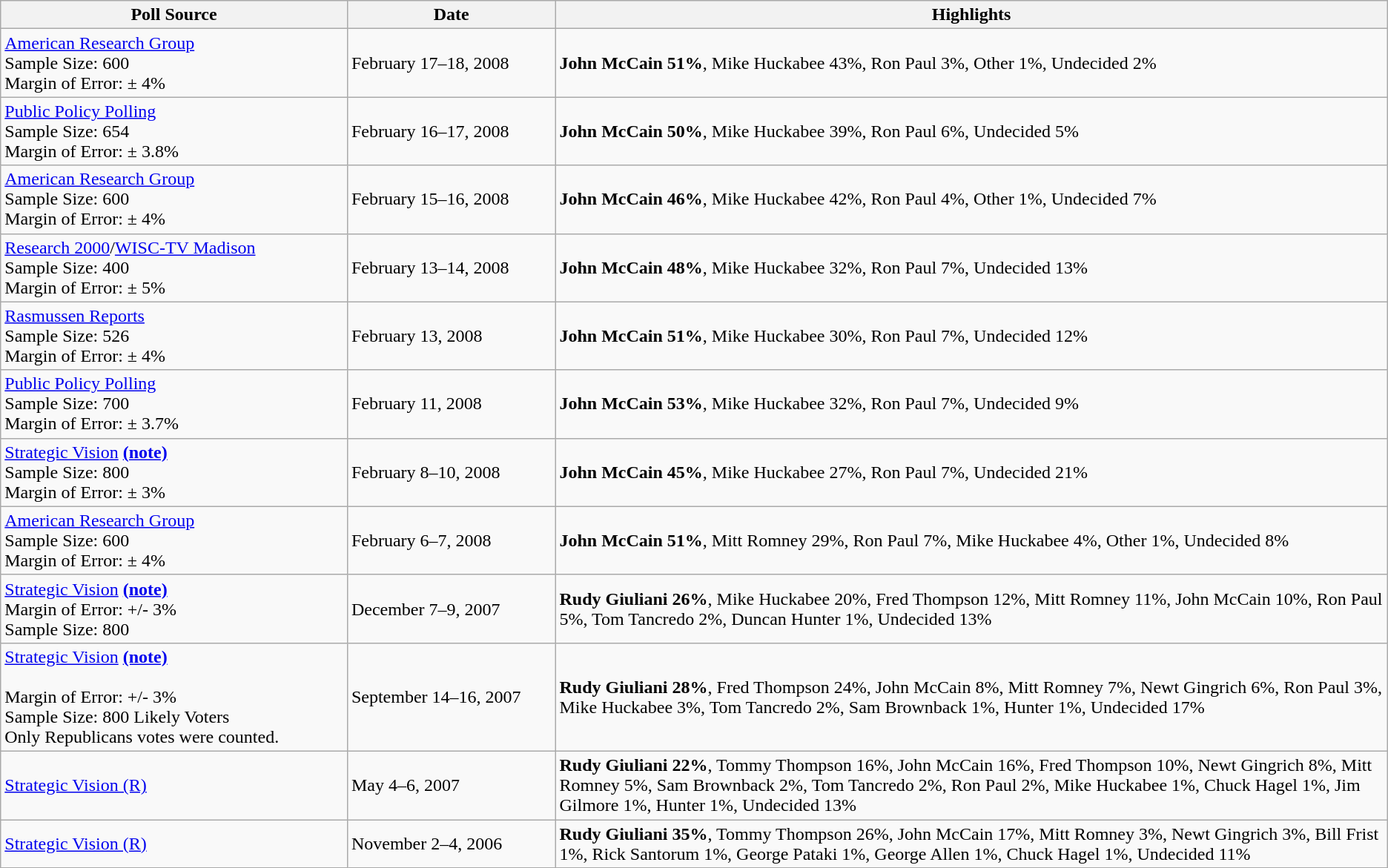<table class="wikitable sortable">
<tr>
<th width="25%">Poll Source</th>
<th width="15%">Date</th>
<th width="60%">Highlights</th>
</tr>
<tr>
<td><a href='#'>American Research Group</a><br>Sample Size: 600<br>
Margin of Error: ± 4%</td>
<td>February 17–18, 2008</td>
<td><strong>John McCain 51%</strong>, Mike Huckabee 43%, Ron Paul 3%, Other 1%, Undecided 2%</td>
</tr>
<tr>
<td><a href='#'>Public Policy Polling</a><br>Sample Size: 654<br>
Margin of Error: ± 3.8%</td>
<td>February 16–17, 2008</td>
<td><strong>John McCain 50%</strong>, Mike Huckabee 39%, Ron Paul 6%, Undecided 5%</td>
</tr>
<tr>
<td><a href='#'>American Research Group</a><br>Sample Size: 600<br>
Margin of Error: ± 4%</td>
<td>February 15–16, 2008</td>
<td><strong>John McCain 46%</strong>, Mike Huckabee 42%, Ron Paul 4%, Other 1%, Undecided 7%</td>
</tr>
<tr>
<td><a href='#'>Research 2000</a>/<a href='#'>WISC-TV Madison</a><br>Sample Size: 400<br>
Margin of Error: ± 5%</td>
<td>February 13–14, 2008</td>
<td><strong>John McCain 48%</strong>, Mike Huckabee 32%, Ron Paul 7%, Undecided 13%</td>
</tr>
<tr>
<td><a href='#'>Rasmussen Reports</a><br>Sample Size: 526<br>
Margin of Error: ± 4%</td>
<td>February 13, 2008</td>
<td><strong>John McCain 51%</strong>, Mike Huckabee 30%, Ron Paul 7%, Undecided 12%</td>
</tr>
<tr>
<td><a href='#'>Public Policy Polling</a><br>Sample Size: 700<br>
Margin of Error: ± 3.7%</td>
<td>February 11, 2008</td>
<td><strong>John McCain 53%</strong>, Mike Huckabee 32%, Ron Paul 7%, Undecided 9%</td>
</tr>
<tr>
<td><a href='#'>Strategic Vision</a> <strong><a href='#'>(note)</a></strong><br>Sample Size: 800<br>
Margin of Error: ± 3%</td>
<td>February 8–10, 2008</td>
<td><strong>John McCain 45%</strong>, Mike Huckabee 27%, Ron Paul 7%, Undecided 21%</td>
</tr>
<tr>
<td><a href='#'>American Research Group</a><br>Sample Size: 600<br>
Margin of Error: ± 4%</td>
<td>February 6–7, 2008</td>
<td><strong>John McCain 51%</strong>, Mitt Romney 29%, Ron Paul 7%, Mike Huckabee 4%, Other 1%, Undecided 8%</td>
</tr>
<tr>
<td><a href='#'>Strategic Vision</a> <strong><a href='#'>(note)</a></strong><br>Margin of Error: +/- 3%<br>
Sample Size: 800</td>
<td>December 7–9, 2007</td>
<td><strong>Rudy Giuliani 26%</strong>, Mike Huckabee 20%, Fred Thompson 12%, Mitt Romney 11%, John McCain 10%, Ron Paul 5%, Tom Tancredo 2%, Duncan Hunter 1%, Undecided 13%</td>
</tr>
<tr>
<td><a href='#'>Strategic Vision</a> <strong><a href='#'>(note)</a></strong><br><br>Margin of Error: +/- 3%<br>
Sample Size: 800 Likely Voters<br>
Only Republicans votes were counted.</td>
<td>September 14–16, 2007</td>
<td><strong>Rudy Giuliani 28%</strong>, Fred Thompson 24%, John McCain 8%, Mitt Romney 7%, Newt Gingrich 6%, Ron Paul 3%, Mike Huckabee 3%, Tom Tancredo 2%, Sam Brownback 1%, Hunter 1%, Undecided 17%</td>
</tr>
<tr>
<td><a href='#'>Strategic Vision (R)</a></td>
<td>May 4–6, 2007</td>
<td><strong>Rudy Giuliani 22%</strong>, Tommy Thompson 16%, John McCain 16%, Fred Thompson 10%, Newt Gingrich 8%, Mitt Romney 5%, Sam Brownback 2%, Tom Tancredo 2%,  Ron Paul 2%, Mike Huckabee 1%, Chuck Hagel 1%, Jim Gilmore 1%, Hunter 1%, Undecided 13%</td>
</tr>
<tr>
<td><a href='#'>Strategic Vision (R)</a></td>
<td>November 2–4, 2006</td>
<td><strong>Rudy Giuliani 35%</strong>, Tommy Thompson 26%, John McCain 17%, Mitt Romney 3%, Newt Gingrich 3%, Bill Frist 1%, Rick Santorum 1%, George Pataki 1%, George Allen 1%, Chuck Hagel 1%, Undecided 11%</td>
</tr>
</table>
